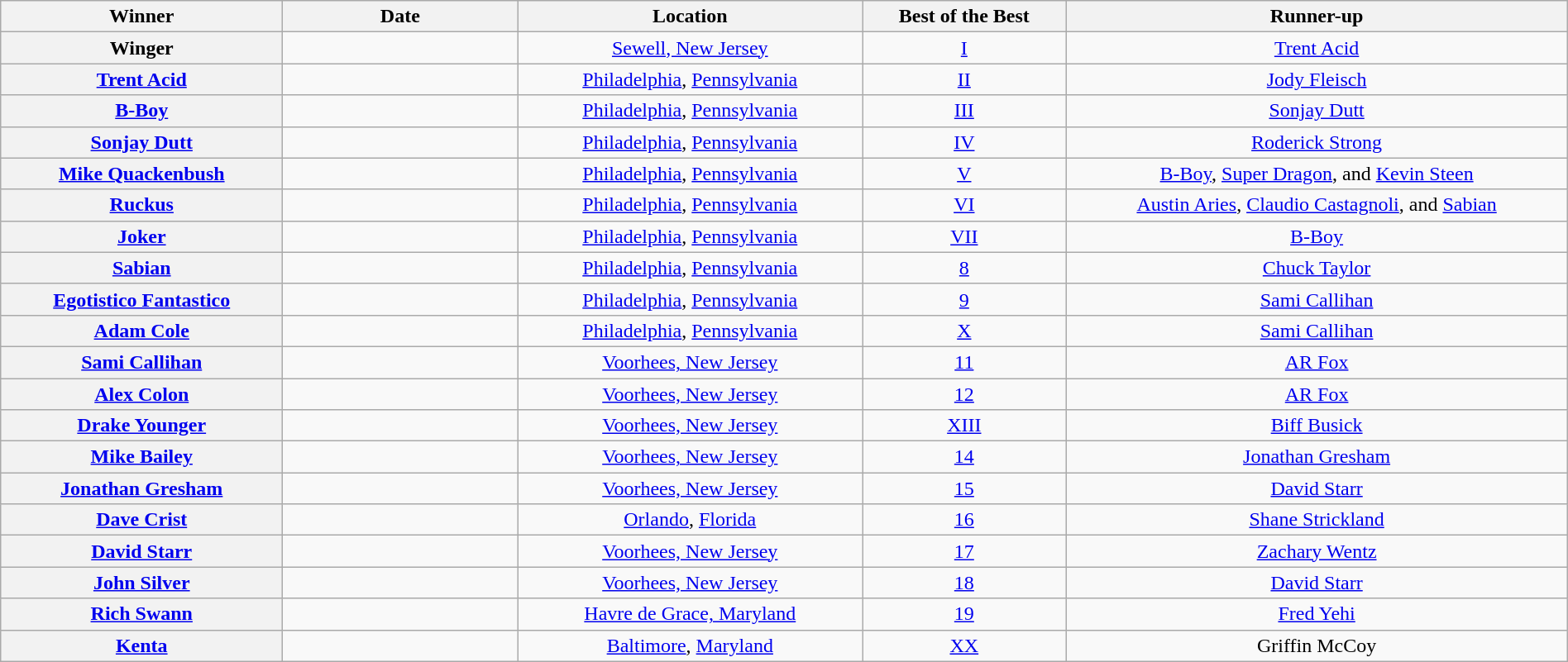<table class="wikitable plainrowheaders" style="width:100%; text-align:center;">
<tr>
<th width=18%>Winner</th>
<th width=15%>Date</th>
<th width=22%>Location</th>
<th width=13%>Best of the Best</th>
<th width=40%>Runner-up</th>
</tr>
<tr>
<th scope="row">Winger</th>
<td></td>
<td><a href='#'>Sewell, New Jersey</a></td>
<td><a href='#'>I</a></td>
<td><a href='#'>Trent Acid</a></td>
</tr>
<tr>
<th scope="row"><a href='#'>Trent Acid</a></th>
<td></td>
<td><a href='#'>Philadelphia</a>, <a href='#'>Pennsylvania</a></td>
<td><a href='#'>II</a></td>
<td><a href='#'>Jody Fleisch</a></td>
</tr>
<tr>
<th scope="row"><a href='#'>B-Boy</a></th>
<td></td>
<td><a href='#'>Philadelphia</a>, <a href='#'>Pennsylvania</a></td>
<td><a href='#'>III</a></td>
<td><a href='#'>Sonjay Dutt</a></td>
</tr>
<tr>
<th scope="row"><a href='#'>Sonjay Dutt</a></th>
<td></td>
<td><a href='#'>Philadelphia</a>, <a href='#'>Pennsylvania</a></td>
<td><a href='#'>IV</a></td>
<td><a href='#'>Roderick Strong</a></td>
</tr>
<tr>
<th scope="row"><a href='#'>Mike Quackenbush</a></th>
<td></td>
<td><a href='#'>Philadelphia</a>, <a href='#'>Pennsylvania</a></td>
<td><a href='#'>V</a></td>
<td><a href='#'>B-Boy</a>, <a href='#'>Super Dragon</a>, and <a href='#'>Kevin Steen</a></td>
</tr>
<tr>
<th scope="row"><a href='#'>Ruckus</a></th>
<td></td>
<td><a href='#'>Philadelphia</a>, <a href='#'>Pennsylvania</a></td>
<td><a href='#'>VI</a></td>
<td><a href='#'>Austin Aries</a>, <a href='#'>Claudio Castagnoli</a>, and <a href='#'>Sabian</a></td>
</tr>
<tr>
<th scope="row"><a href='#'>Joker</a></th>
<td></td>
<td><a href='#'>Philadelphia</a>, <a href='#'>Pennsylvania</a></td>
<td><a href='#'>VII</a></td>
<td><a href='#'>B-Boy</a></td>
</tr>
<tr>
<th scope="row"><a href='#'>Sabian</a></th>
<td></td>
<td><a href='#'>Philadelphia</a>, <a href='#'>Pennsylvania</a></td>
<td><a href='#'>8</a></td>
<td><a href='#'>Chuck Taylor</a></td>
</tr>
<tr>
<th scope="row"><a href='#'>Egotistico Fantastico</a></th>
<td></td>
<td><a href='#'>Philadelphia</a>, <a href='#'>Pennsylvania</a></td>
<td><a href='#'>9</a></td>
<td><a href='#'>Sami Callihan</a></td>
</tr>
<tr>
<th scope="row"><a href='#'>Adam Cole</a></th>
<td></td>
<td><a href='#'>Philadelphia</a>, <a href='#'>Pennsylvania</a></td>
<td><a href='#'>X</a></td>
<td><a href='#'>Sami Callihan</a></td>
</tr>
<tr>
<th scope="row"><a href='#'>Sami Callihan</a></th>
<td></td>
<td><a href='#'>Voorhees, New Jersey</a></td>
<td><a href='#'>11</a></td>
<td><a href='#'>AR Fox</a></td>
</tr>
<tr>
<th scope="row"><a href='#'>Alex Colon</a></th>
<td></td>
<td><a href='#'>Voorhees, New Jersey</a></td>
<td><a href='#'>12</a></td>
<td><a href='#'>AR Fox</a></td>
</tr>
<tr>
<th scope="row"><a href='#'>Drake Younger</a></th>
<td></td>
<td><a href='#'>Voorhees, New Jersey</a></td>
<td><a href='#'>XIII</a></td>
<td><a href='#'>Biff Busick</a></td>
</tr>
<tr>
<th scope="row"><a href='#'>Mike Bailey</a></th>
<td></td>
<td><a href='#'>Voorhees, New Jersey</a></td>
<td><a href='#'>14</a></td>
<td><a href='#'>Jonathan Gresham</a></td>
</tr>
<tr>
<th scope="row"><a href='#'>Jonathan Gresham</a></th>
<td></td>
<td><a href='#'>Voorhees, New Jersey</a></td>
<td><a href='#'>15</a></td>
<td><a href='#'>David Starr</a></td>
</tr>
<tr>
<th scope="row"><a href='#'>Dave Crist</a></th>
<td></td>
<td><a href='#'>Orlando</a>, <a href='#'>Florida</a></td>
<td><a href='#'>16</a></td>
<td><a href='#'>Shane Strickland</a></td>
</tr>
<tr>
<th scope="row"><a href='#'>David Starr</a></th>
<td></td>
<td><a href='#'>Voorhees, New Jersey</a></td>
<td><a href='#'>17</a></td>
<td><a href='#'>Zachary Wentz</a></td>
</tr>
<tr>
<th scope="row"><a href='#'>John Silver</a></th>
<td></td>
<td><a href='#'>Voorhees, New Jersey</a></td>
<td><a href='#'>18</a></td>
<td><a href='#'>David Starr</a></td>
</tr>
<tr>
<th scope="row"><a href='#'>Rich Swann</a></th>
<td></td>
<td><a href='#'>Havre de Grace, Maryland</a></td>
<td><a href='#'>19</a></td>
<td><a href='#'>Fred Yehi</a></td>
</tr>
<tr>
<th scope="row"><a href='#'>Kenta</a></th>
<td></td>
<td><a href='#'>Baltimore</a>, <a href='#'>Maryland</a></td>
<td><a href='#'>XX</a></td>
<td>Griffin McCoy</td>
</tr>
</table>
